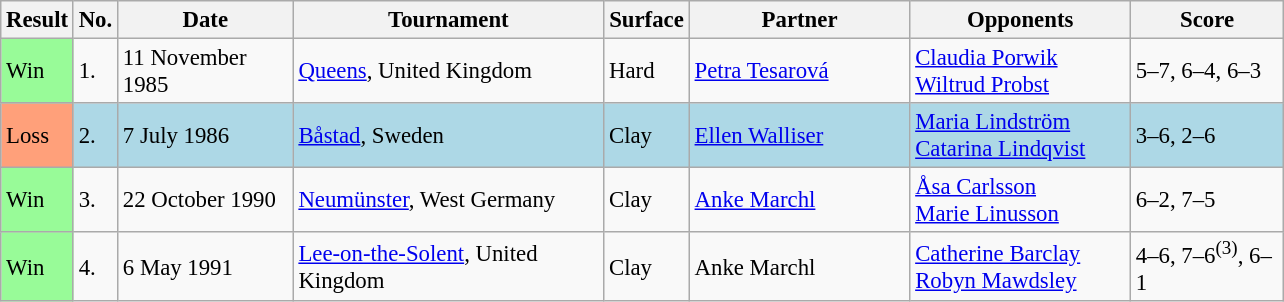<table class="sortable wikitable" style="font-size:95%">
<tr>
<th style="width:40px">Result</th>
<th style="width:20px">No.</th>
<th style="width:110px">Date</th>
<th style="width:200px">Tournament</th>
<th style="width:50px">Surface</th>
<th style="width:140px">Partner</th>
<th style="width:140px">Opponents</th>
<th style="width:95px" class="unsortable">Score</th>
</tr>
<tr>
<td style="background:#98fb98;">Win</td>
<td>1.</td>
<td>11 November 1985</td>
<td><a href='#'>Queens</a>, United Kingdom</td>
<td>Hard</td>
<td> <a href='#'>Petra Tesarová</a></td>
<td> <a href='#'>Claudia Porwik</a> <br>  <a href='#'>Wiltrud Probst</a></td>
<td>5–7, 6–4, 6–3</td>
</tr>
<tr style="background:lightblue;">
<td style="background:#ffa07a;">Loss</td>
<td>2.</td>
<td>7 July 1986</td>
<td><a href='#'>Båstad</a>, Sweden</td>
<td>Clay</td>
<td> <a href='#'>Ellen Walliser</a></td>
<td> <a href='#'>Maria Lindström</a> <br>  <a href='#'>Catarina Lindqvist</a></td>
<td>3–6, 2–6</td>
</tr>
<tr>
<td style="background:#98fb98;">Win</td>
<td>3.</td>
<td>22 October 1990</td>
<td><a href='#'>Neumünster</a>, West Germany</td>
<td>Clay</td>
<td> <a href='#'>Anke Marchl</a></td>
<td> <a href='#'>Åsa Carlsson</a> <br>  <a href='#'>Marie Linusson</a></td>
<td>6–2, 7–5</td>
</tr>
<tr>
<td style="background:#98fb98;">Win</td>
<td>4.</td>
<td>6 May 1991</td>
<td><a href='#'>Lee-on-the-Solent</a>, United Kingdom</td>
<td>Clay</td>
<td> Anke Marchl</td>
<td> <a href='#'>Catherine Barclay</a> <br>  <a href='#'>Robyn Mawdsley</a></td>
<td>4–6, 7–6<sup>(3)</sup>, 6–1</td>
</tr>
</table>
